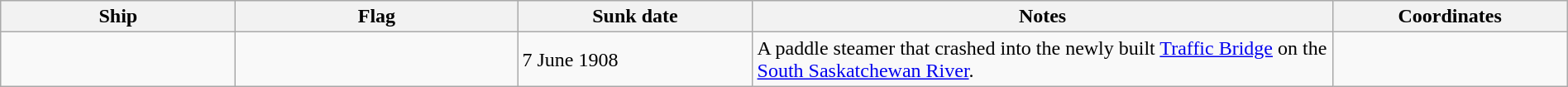<table class=wikitable | style = "width:100%">
<tr>
<th style="width:15%">Ship</th>
<th style="width:18%">Flag</th>
<th style="width:15%">Sunk date</th>
<th style="width:37%">Notes</th>
<th style="width:15%">Coordinates</th>
</tr>
<tr>
<td></td>
<td></td>
<td>7 June 1908</td>
<td>A paddle steamer that crashed into the newly built <a href='#'>Traffic Bridge</a> on the <a href='#'>South Saskatchewan River</a>.</td>
<td></td>
</tr>
</table>
